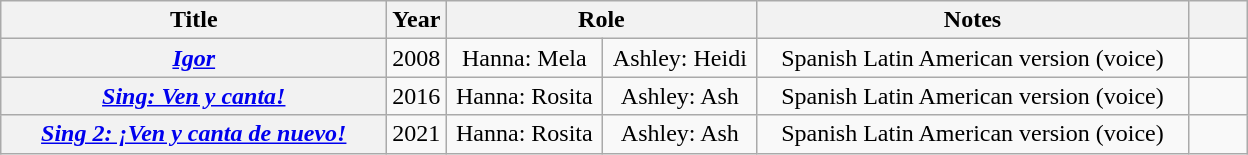<table class="wikitable sortable plainrowheaders" style="text-align:center;">
<tr>
<th scope="col" style="width:250px;">Title</th>
<th scope="col" style="width:5px;;">Year</th>
<th colspan="2" style="width:200px;">Role</th>
<th scope="col" style="width:280px;" class="unsortable">Notes</th>
<th scope="col" style="width: 2em;" class="unsortable"></th>
</tr>
<tr>
<th scope="row"><em><a href='#'>Igor</a></em></th>
<td>2008</td>
<td>Hanna: Mela</td>
<td>Ashley: Heidi</td>
<td>Spanish Latin American version (voice)</td>
<td></td>
</tr>
<tr>
<th scope="row"><em><a href='#'>Sing: Ven y canta!</a></em></th>
<td>2016</td>
<td>Hanna: Rosita</td>
<td>Ashley: Ash</td>
<td>Spanish Latin American version (voice)</td>
<td></td>
</tr>
<tr>
<th scope="row"><em><a href='#'>Sing 2: ¡Ven y canta de nuevo!</a></em></th>
<td>2021</td>
<td>Hanna: Rosita</td>
<td>Ashley: Ash</td>
<td>Spanish Latin American version (voice)</td>
<td></td>
</tr>
</table>
